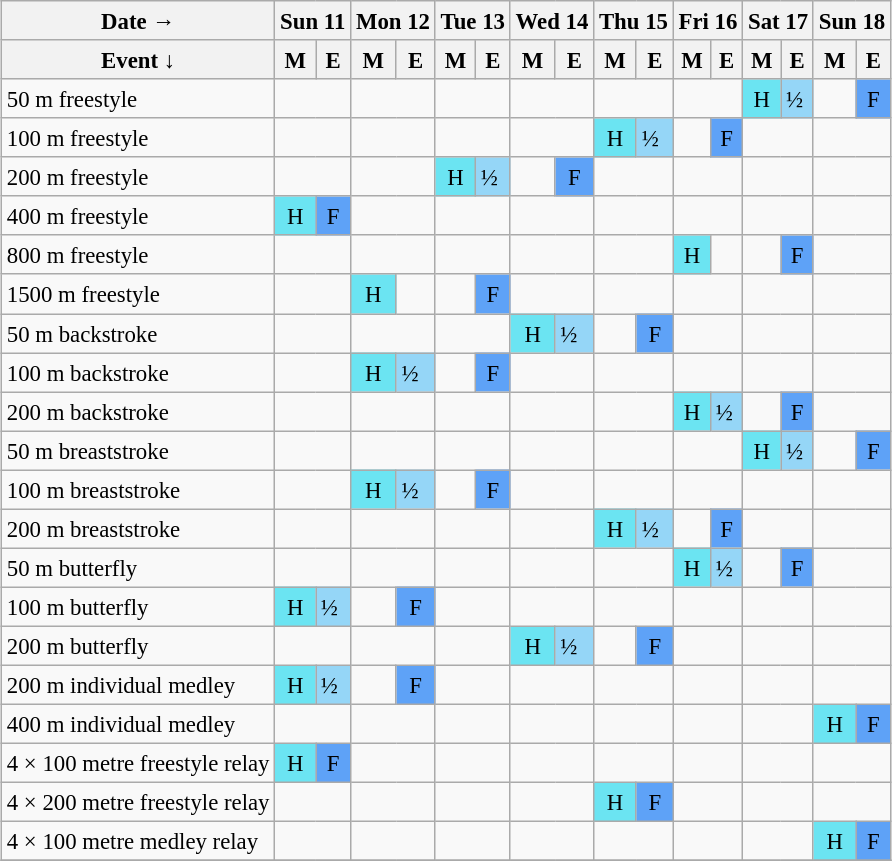<table class="wikitable" style="margin:0.5em auto; font-size:95%; line-height:1.25em;">
<tr style="text-align:center;">
<th>Date →</th>
<th colspan="2">Sun 11</th>
<th colspan="2">Mon 12</th>
<th colspan="2">Tue 13</th>
<th colspan="2">Wed 14</th>
<th colspan="2">Thu 15</th>
<th colspan="2">Fri 16</th>
<th colspan="2">Sat 17</th>
<th colspan="2">Sun 18</th>
</tr>
<tr>
<th>Event ↓</th>
<th>M</th>
<th>E</th>
<th>M</th>
<th>E</th>
<th>M</th>
<th>E</th>
<th>M</th>
<th>E</th>
<th>M</th>
<th>E</th>
<th>M</th>
<th>E</th>
<th>M</th>
<th>E</th>
<th>M</th>
<th>E</th>
</tr>
<tr>
<td class=event>50 m freestyle</td>
<td colspan=2></td>
<td colspan=2></td>
<td colspan=2></td>
<td colspan=2></td>
<td colspan=2></td>
<td colspan=2></td>
<td style="background-color:#6be4f2; text-align:center;">H</td>
<td style="background-color:#95d6f7;">½</td>
<td></td>
<td style="background-color:#5ea2f7; text-align:center;">F</td>
</tr>
<tr>
<td class=event>100 m freestyle</td>
<td colspan=2></td>
<td colspan=2></td>
<td colspan=2></td>
<td colspan=2></td>
<td style="background-color:#6be4f2; text-align:center;">H</td>
<td style="background-color:#95d6f7;">½</td>
<td></td>
<td style="background-color:#5ea2f7; text-align:center;">F</td>
<td colspan=2></td>
<td colspan=2></td>
</tr>
<tr>
<td class=event>200 m freestyle</td>
<td colspan=2></td>
<td colspan=2></td>
<td style="background-color:#6be4f2; text-align:center;">H</td>
<td style="background-color:#95d6f7;">½</td>
<td></td>
<td style="background-color:#5ea2f7; text-align:center;">F</td>
<td colspan=2></td>
<td colspan=2></td>
<td colspan=2></td>
<td colspan=2></td>
</tr>
<tr>
<td class=event>400 m freestyle</td>
<td style="background-color:#6be4f2; text-align:center;">H</td>
<td style="background-color:#5ea2f7; text-align:center;">F</td>
<td colspan=2></td>
<td colspan=2></td>
<td colspan=2></td>
<td colspan=2></td>
<td colspan=2></td>
<td colspan=2></td>
</tr>
<tr>
<td class=event>800 m freestyle</td>
<td colspan=2></td>
<td colspan=2></td>
<td colspan=2></td>
<td colspan=2></td>
<td colspan=2></td>
<td style="background-color:#6be4f2; text-align:center;">H</td>
<td></td>
<td></td>
<td style="background-color:#5ea2f7; text-align:center;">F</td>
<td colspan=2></td>
</tr>
<tr>
<td class=event>1500 m freestyle</td>
<td colspan=2></td>
<td style="background-color:#6be4f2; text-align:center;">H</td>
<td></td>
<td></td>
<td style="background-color:#5ea2f7; text-align:center;">F</td>
<td colspan=2></td>
<td colspan=2></td>
<td colspan=2></td>
<td colspan=2></td>
<td colspan=2></td>
</tr>
<tr>
<td class=event>50 m backstroke</td>
<td colspan=2></td>
<td colspan=2></td>
<td colspan=2></td>
<td style="background-color:#6be4f2; text-align:center;">H</td>
<td style="background-color:#95d6f7;">½</td>
<td></td>
<td style="background-color:#5ea2f7; text-align:center;">F</td>
<td colspan=2></td>
<td colspan=2></td>
<td colspan=2></td>
</tr>
<tr>
<td class=event>100 m backstroke</td>
<td colspan=2></td>
<td style="background-color:#6be4f2; text-align:center;">H</td>
<td style="background-color:#95d6f7;">½</td>
<td></td>
<td style="background-color:#5ea2f7; text-align:center;">F</td>
<td colspan=2></td>
<td colspan=2></td>
<td colspan=2></td>
<td colspan=2></td>
<td colspan=2></td>
</tr>
<tr>
<td class=event>200 m backstroke</td>
<td colspan=2></td>
<td colspan=2></td>
<td colspan=2></td>
<td colspan=2></td>
<td colspan=2></td>
<td style="background-color:#6be4f2; text-align:center;">H</td>
<td style="background-color:#95d6f7;">½</td>
<td></td>
<td style="background-color:#5ea2f7; text-align:center;">F</td>
<td colspan=2></td>
</tr>
<tr>
<td class=event>50 m breaststroke</td>
<td colspan=2></td>
<td colspan=2></td>
<td colspan=2></td>
<td colspan=2></td>
<td colspan=2></td>
<td colspan=2></td>
<td style="background-color:#6be4f2; text-align:center;">H</td>
<td style="background-color:#95d6f7;">½</td>
<td></td>
<td style="background-color:#5ea2f7; text-align:center;">F</td>
</tr>
<tr>
<td class=event>100 m breaststroke</td>
<td colspan=2></td>
<td style="background-color:#6be4f2; text-align:center;">H</td>
<td style="background-color:#95d6f7;">½</td>
<td></td>
<td style="background-color:#5ea2f7; text-align:center;">F</td>
<td colspan=2></td>
<td colspan=2></td>
<td colspan=2></td>
<td colspan=2></td>
<td colspan=2></td>
</tr>
<tr>
<td class=event>200 m breaststroke</td>
<td colspan=2></td>
<td colspan=2></td>
<td colspan=2></td>
<td colspan=2></td>
<td style="background-color:#6be4f2; text-align:center;">H</td>
<td style="background-color:#95d6f7;">½</td>
<td></td>
<td style="background-color:#5ea2f7; text-align:center;">F</td>
<td colspan=2></td>
<td colspan=2></td>
</tr>
<tr>
<td class=event>50 m butterfly</td>
<td colspan=2></td>
<td colspan=2></td>
<td colspan=2></td>
<td colspan=2></td>
<td colspan=2></td>
<td style="background-color:#6be4f2; text-align:center;">H</td>
<td style="background-color:#95d6f7;">½</td>
<td></td>
<td style="background-color:#5ea2f7; text-align:center;">F</td>
<td colspan=2></td>
</tr>
<tr>
<td class=event>100 m butterfly</td>
<td style="background-color:#6be4f2; text-align:center;">H</td>
<td style="background-color:#95d6f7;">½</td>
<td></td>
<td style="background-color:#5ea2f7; text-align:center;">F</td>
<td colspan=2></td>
<td colspan=2></td>
<td colspan=2></td>
<td colspan=2></td>
<td colspan=2></td>
<td colspan=2></td>
</tr>
<tr>
<td class=event>200 m butterfly</td>
<td colspan=2></td>
<td colspan=2></td>
<td colspan=2></td>
<td style="background-color:#6be4f2; text-align:center;">H</td>
<td style="background-color:#95d6f7;">½</td>
<td></td>
<td style="background-color:#5ea2f7; text-align:center;">F</td>
<td colspan=2></td>
<td colspan=2></td>
<td colspan=2></td>
</tr>
<tr>
<td class=event>200 m individual medley</td>
<td style="background-color:#6be4f2; text-align:center;">H</td>
<td style="background-color:#95d6f7;">½</td>
<td></td>
<td style="background-color:#5ea2f7; text-align:center;">F</td>
<td colspan=2></td>
<td colspan=2></td>
<td colspan=2></td>
<td colspan=2></td>
<td colspan=2></td>
<td colspan=2></td>
</tr>
<tr>
<td class=event>400 m individual medley</td>
<td colspan=2></td>
<td colspan=2></td>
<td colspan=2></td>
<td colspan=2></td>
<td colspan=2></td>
<td colspan=2></td>
<td colspan=2></td>
<td style="background-color:#6be4f2; text-align:center;">H</td>
<td style="background-color:#5ea2f7; text-align:center;">F</td>
</tr>
<tr>
<td class=event>4 × 100 metre freestyle relay</td>
<td style="background-color:#6be4f2; text-align:center;">H</td>
<td style="background-color:#5ea2f7; text-align:center;">F</td>
<td colspan=2></td>
<td colspan=2></td>
<td colspan=2></td>
<td colspan=2></td>
<td colspan=2></td>
<td colspan=2></td>
<td colspan=2></td>
</tr>
<tr>
<td class=event>4 × 200 metre freestyle relay</td>
<td colspan=2></td>
<td colspan=2></td>
<td colspan=2></td>
<td colspan=2></td>
<td style="background-color:#6be4f2; text-align:center;">H</td>
<td style="background-color:#5ea2f7; text-align:center;">F</td>
<td colspan=2></td>
<td colspan=2></td>
<td colspan=2></td>
</tr>
<tr>
<td class=event>4 × 100 metre medley relay</td>
<td colspan=2></td>
<td colspan=2></td>
<td colspan=2></td>
<td colspan=2></td>
<td colspan=2></td>
<td colspan=2></td>
<td colspan=2></td>
<td style="background-color:#6be4f2; text-align:center;">H</td>
<td style="background-color:#5ea2f7; text-align:center;">F</td>
</tr>
<tr>
</tr>
</table>
